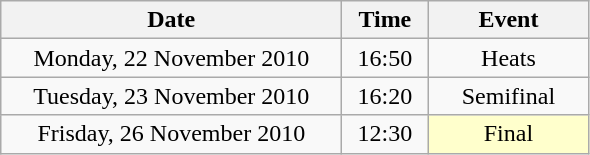<table class = "wikitable" style="text-align:center;">
<tr>
<th width=220>Date</th>
<th width=50>Time</th>
<th width=100>Event</th>
</tr>
<tr>
<td>Monday, 22 November 2010</td>
<td>16:50</td>
<td>Heats</td>
</tr>
<tr>
<td>Tuesday, 23 November 2010</td>
<td>16:20</td>
<td>Semifinal</td>
</tr>
<tr>
<td>Frisday, 26 November 2010</td>
<td>12:30</td>
<td bgcolor=ffffcc>Final</td>
</tr>
</table>
